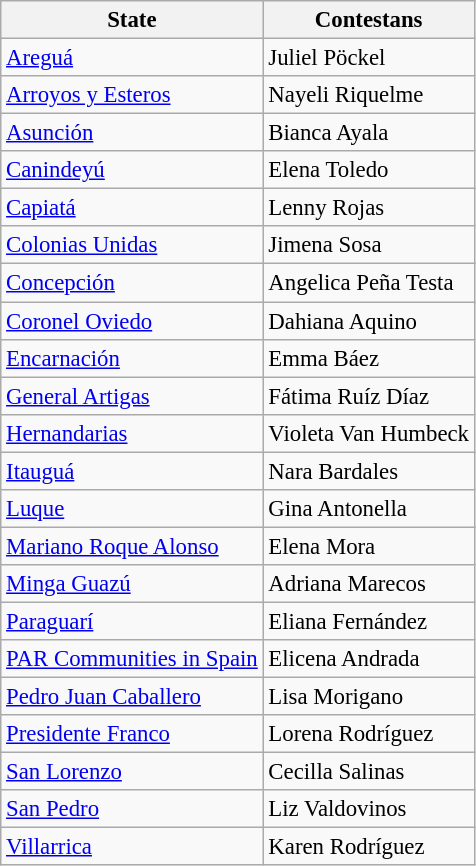<table class="wikitable sortable" style="font-size: 95%;">
<tr>
<th>State</th>
<th>Contestans</th>
</tr>
<tr>
<td> <a href='#'>Areguá</a></td>
<td>Juliel Pöckel</td>
</tr>
<tr>
<td> <a href='#'>Arroyos y Esteros</a></td>
<td>Nayeli Riquelme</td>
</tr>
<tr>
<td> <a href='#'>Asunción</a></td>
<td>Bianca Ayala</td>
</tr>
<tr>
<td> <a href='#'>Canindeyú</a></td>
<td>Elena Toledo</td>
</tr>
<tr>
<td> <a href='#'>Capiatá</a></td>
<td>Lenny Rojas</td>
</tr>
<tr>
<td> <a href='#'>Colonias Unidas</a></td>
<td>Jimena Sosa</td>
</tr>
<tr>
<td> <a href='#'>Concepción</a></td>
<td>Angelica Peña Testa</td>
</tr>
<tr>
<td> <a href='#'>Coronel Oviedo</a></td>
<td>Dahiana Aquino</td>
</tr>
<tr>
<td> <a href='#'>Encarnación</a></td>
<td>Emma Báez</td>
</tr>
<tr>
<td> <a href='#'>General Artigas</a></td>
<td>Fátima Ruíz Díaz</td>
</tr>
<tr>
<td> <a href='#'>Hernandarias</a></td>
<td>Violeta Van Humbeck</td>
</tr>
<tr>
<td> <a href='#'>Itauguá</a></td>
<td>Nara Bardales</td>
</tr>
<tr>
<td> <a href='#'>Luque</a></td>
<td>Gina Antonella</td>
</tr>
<tr>
<td> <a href='#'>Mariano Roque Alonso</a></td>
<td>Elena Mora</td>
</tr>
<tr>
<td> <a href='#'>Minga Guazú</a></td>
<td>Adriana Marecos</td>
</tr>
<tr>
<td> <a href='#'>Paraguarí</a></td>
<td>Eliana Fernández</td>
</tr>
<tr>
<td> <a href='#'>PAR Communities in Spain</a></td>
<td>Elicena Andrada</td>
</tr>
<tr>
<td> <a href='#'>Pedro Juan Caballero</a></td>
<td>Lisa Morigano</td>
</tr>
<tr>
<td> <a href='#'>Presidente Franco</a></td>
<td>Lorena Rodríguez</td>
</tr>
<tr>
<td> <a href='#'>San Lorenzo</a></td>
<td>Cecilla Salinas</td>
</tr>
<tr>
<td> <a href='#'>San Pedro</a></td>
<td>Liz Valdovinos</td>
</tr>
<tr>
<td> <a href='#'>Villarrica</a></td>
<td>Karen Rodríguez</td>
</tr>
</table>
